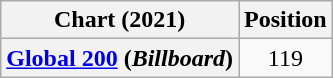<table class="wikitable sortable plainrowheaders" style="text-align:center">
<tr>
<th scope="col">Chart (2021)</th>
<th scope="col">Position</th>
</tr>
<tr>
<th scope="row"><a href='#'>Global 200</a> (<em>Billboard</em>)</th>
<td>119</td>
</tr>
</table>
